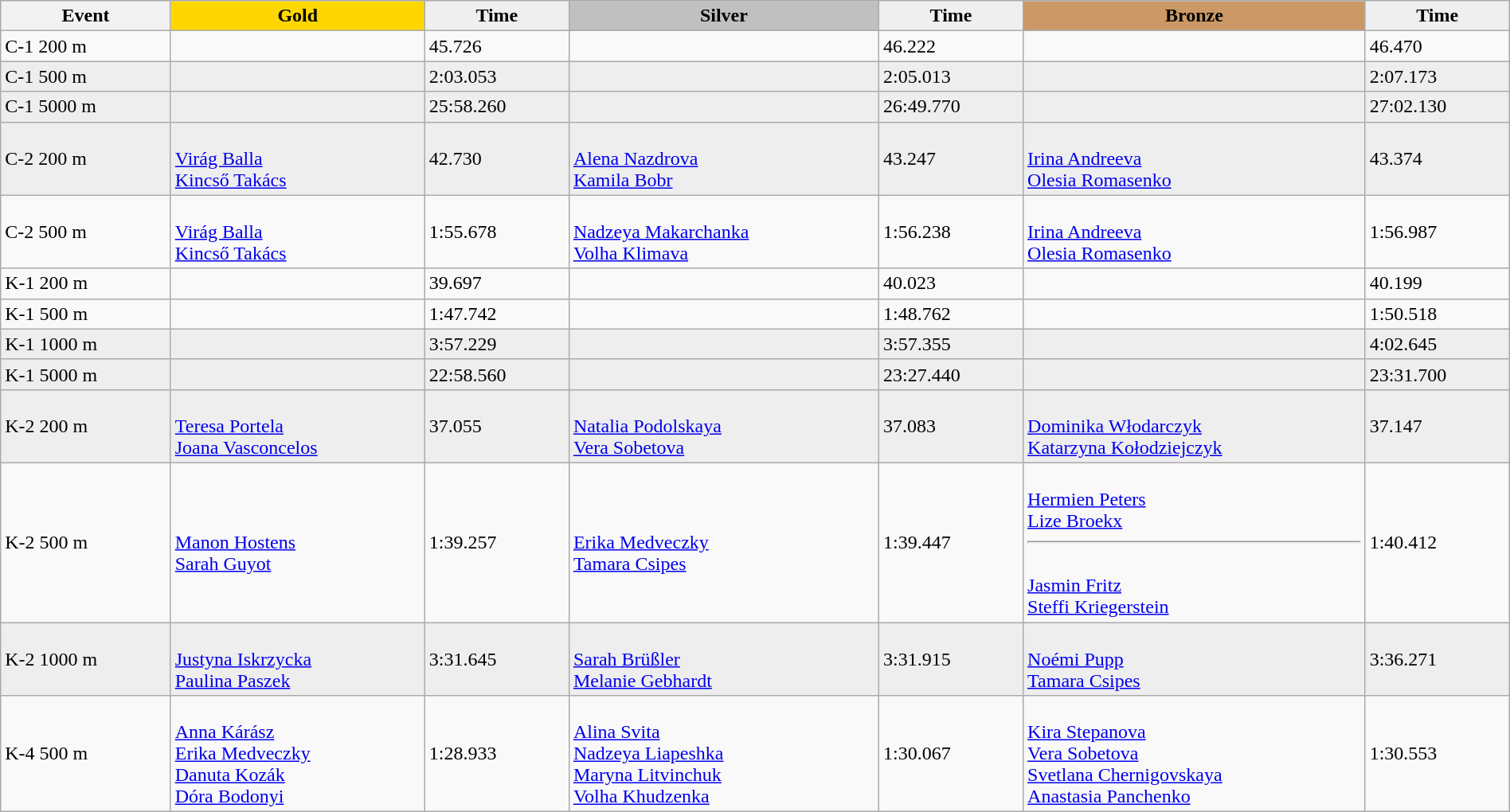<table class="wikitable" width=100%>
<tr>
<th>Event</th>
<td align=center bgcolor="gold"><strong>Gold</strong></td>
<td align=center bgcolor="EFEFEF"><strong>Time</strong></td>
<td align=center bgcolor="silver"><strong>Silver</strong></td>
<td align=center bgcolor="EFEFEF"><strong>Time</strong></td>
<td align=center bgcolor="CC9966"><strong>Bronze</strong></td>
<td align=center bgcolor="EFEFEF"><strong>Time</strong></td>
</tr>
<tr>
<td>C-1 200 m </td>
<td></td>
<td>45.726</td>
<td></td>
<td>46.222</td>
<td></td>
<td>46.470</td>
</tr>
<tr style="background:#eee; width:100%;">
<td>C-1 500 m</td>
<td></td>
<td>2:03.053</td>
<td></td>
<td>2:05.013</td>
<td></td>
<td>2:07.173</td>
</tr>
<tr style="background:#eee; width:100%;">
<td>C-1 5000 m</td>
<td></td>
<td>25:58.260</td>
<td></td>
<td>26:49.770</td>
<td></td>
<td>27:02.130</td>
</tr>
<tr style="background:#eee; width:100%;">
<td>C-2 200 m</td>
<td><br><a href='#'>Virág Balla</a><br><a href='#'>Kincső Takács</a></td>
<td>42.730</td>
<td><br><a href='#'>Alena Nazdrova</a><br><a href='#'>Kamila Bobr</a></td>
<td>43.247</td>
<td><br><a href='#'>Irina Andreeva</a><br><a href='#'>Olesia Romasenko</a></td>
<td>43.374</td>
</tr>
<tr>
<td>C-2 500 m </td>
<td><br><a href='#'>Virág Balla</a><br><a href='#'>Kincső Takács</a></td>
<td>1:55.678</td>
<td><br><a href='#'>Nadzeya Makarchanka</a><br><a href='#'>Volha Klimava</a></td>
<td>1:56.238</td>
<td><br><a href='#'>Irina Andreeva</a><br><a href='#'>Olesia Romasenko</a></td>
<td>1:56.987</td>
</tr>
<tr>
<td>K-1 200 m </td>
<td></td>
<td>39.697</td>
<td></td>
<td>40.023</td>
<td></td>
<td>40.199</td>
</tr>
<tr>
<td>K-1 500 m </td>
<td></td>
<td>1:47.742</td>
<td></td>
<td>1:48.762</td>
<td></td>
<td>1:50.518</td>
</tr>
<tr style="background:#eee; width:100%;">
<td>K-1 1000 m</td>
<td></td>
<td>3:57.229</td>
<td></td>
<td>3:57.355</td>
<td></td>
<td>4:02.645</td>
</tr>
<tr style="background:#eee; width:100%;">
<td>K-1 5000 m</td>
<td></td>
<td>22:58.560</td>
<td></td>
<td>23:27.440</td>
<td></td>
<td>23:31.700</td>
</tr>
<tr style="background:#eee; width:100%;">
<td>K-2 200 m</td>
<td><br><a href='#'>Teresa Portela</a><br><a href='#'>Joana Vasconcelos</a></td>
<td>37.055</td>
<td><br><a href='#'>Natalia Podolskaya</a><br><a href='#'>Vera Sobetova</a></td>
<td>37.083</td>
<td><br><a href='#'>Dominika Włodarczyk</a><br><a href='#'>Katarzyna Kołodziejczyk</a></td>
<td>37.147</td>
</tr>
<tr>
<td>K-2 500 m </td>
<td><br><a href='#'>Manon Hostens</a><br><a href='#'>Sarah Guyot</a></td>
<td>1:39.257</td>
<td><br><a href='#'>Erika Medveczky</a><br><a href='#'>Tamara Csipes</a></td>
<td>1:39.447</td>
<td><br><a href='#'>Hermien Peters</a><br><a href='#'>Lize Broekx</a><hr><br><a href='#'>Jasmin Fritz</a><br><a href='#'>Steffi Kriegerstein</a></td>
<td>1:40.412</td>
</tr>
<tr style="background:#eee; width:100%;">
<td>K-2 1000 m</td>
<td><br><a href='#'>Justyna Iskrzycka</a><br><a href='#'>Paulina Paszek</a></td>
<td>3:31.645</td>
<td><br><a href='#'>Sarah Brüßler</a><br><a href='#'>Melanie Gebhardt</a></td>
<td>3:31.915</td>
<td><br><a href='#'>Noémi Pupp</a><br><a href='#'>Tamara Csipes</a></td>
<td>3:36.271</td>
</tr>
<tr>
<td>K-4 500 m </td>
<td><br><a href='#'>Anna Kárász</a><br><a href='#'>Erika Medveczky</a><br><a href='#'>Danuta Kozák</a><br><a href='#'>Dóra Bodonyi</a></td>
<td>1:28.933</td>
<td><br><a href='#'>Alina Svita</a><br><a href='#'>Nadzeya Liapeshka</a><br><a href='#'>Maryna Litvinchuk</a><br><a href='#'>Volha Khudzenka</a></td>
<td>1:30.067</td>
<td><br><a href='#'>Kira Stepanova</a><br><a href='#'>Vera Sobetova</a><br><a href='#'>Svetlana Chernigovskaya</a><br><a href='#'>Anastasia Panchenko</a></td>
<td>1:30.553</td>
</tr>
</table>
